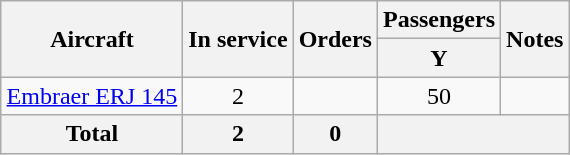<table class="wikitable" style="margin:1em auto; text-align:center; margin:0.5em auto">
<tr>
<th rowspan="2"><span>Aircraft</span></th>
<th rowspan="2"><span>In service</span></th>
<th rowspan="2"><span>Orders</span></th>
<th colspan="1"><span>Passengers</span></th>
<th rowspan="2"><span>Notes</span></th>
</tr>
<tr>
<th style="width:25px;"><span><abbr>Y</abbr></span></th>
</tr>
<tr>
<td><a href='#'>Embraer ERJ 145</a></td>
<td>2</td>
<td></td>
<td>50</td>
<td></td>
</tr>
<tr>
<th>Total</th>
<th>2</th>
<th>0</th>
<th colspan=2></th>
</tr>
</table>
